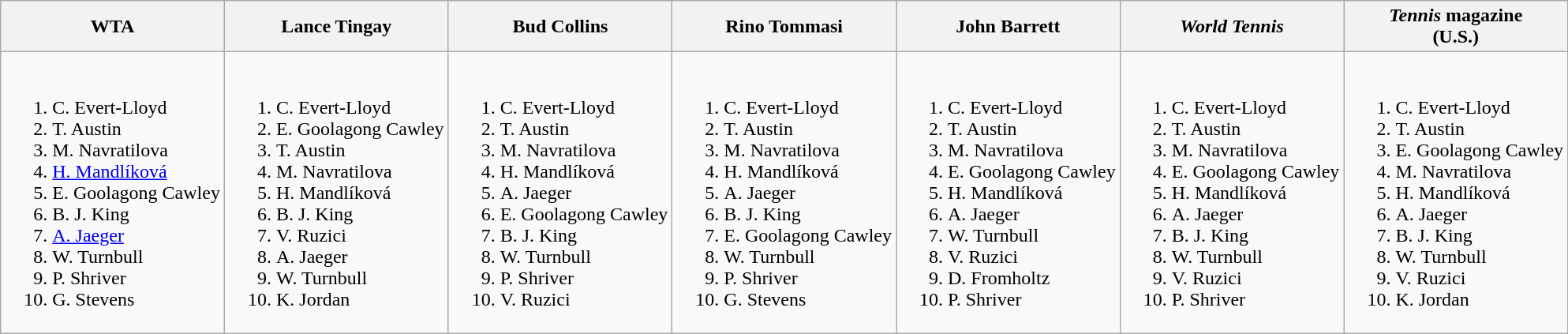<table class="wikitable">
<tr>
<th>WTA</th>
<th>Lance Tingay</th>
<th>Bud Collins</th>
<th>Rino Tommasi</th>
<th>John Barrett</th>
<th><em>World Tennis</em></th>
<th><em>Tennis</em> magazine<br>(U.S.)</th>
</tr>
<tr style="vertical-align: top;">
<td style="white-space: nowrap;"><br><ol><li> C. Evert-Lloyd</li><li> T. Austin</li><li> M. Navratilova</li><li> <a href='#'>H. Mandlíková</a></li><li> E. Goolagong Cawley</li><li> B. J. King</li><li> <a href='#'>A. Jaeger</a></li><li> W. Turnbull</li><li> P. Shriver</li><li> G. Stevens</li></ol></td>
<td style="white-space: nowrap;"><br><ol><li> C. Evert-Lloyd</li><li> E. Goolagong Cawley</li><li> T. Austin</li><li> M. Navratilova</li><li> H. Mandlíková</li><li> B. J. King</li><li> V. Ruzici</li><li> A. Jaeger</li><li> W. Turnbull</li><li> K. Jordan</li></ol></td>
<td style="white-space: nowrap;"><br><ol><li> C. Evert-Lloyd</li><li> T. Austin</li><li> M. Navratilova</li><li> H. Mandlíková</li><li> A. Jaeger</li><li> E. Goolagong Cawley</li><li> B. J. King</li><li> W. Turnbull</li><li> P. Shriver</li><li> V. Ruzici</li></ol></td>
<td style="white-space: nowrap;"><br><ol><li> C. Evert-Lloyd</li><li> T. Austin</li><li> M. Navratilova</li><li> H. Mandlíková</li><li> A. Jaeger</li><li> B. J. King</li><li> E. Goolagong Cawley</li><li> W. Turnbull</li><li> P. Shriver</li><li> G. Stevens</li></ol></td>
<td style="white-space: nowrap;"><br><ol><li> C. Evert-Lloyd</li><li> T. Austin</li><li> M. Navratilova</li><li> E. Goolagong Cawley</li><li> H. Mandlíková</li><li> A. Jaeger</li><li> W. Turnbull</li><li> V. Ruzici</li><li> D. Fromholtz</li><li> P. Shriver</li></ol></td>
<td style="white-space: nowrap;"><br><ol><li> C. Evert-Lloyd</li><li> T. Austin</li><li> M. Navratilova</li><li> E. Goolagong Cawley</li><li> H. Mandlíková</li><li> A. Jaeger</li><li> B. J. King</li><li> W. Turnbull</li><li> V. Ruzici</li><li> P. Shriver</li></ol></td>
<td style="white-space: nowrap;"><br><ol><li> C. Evert-Lloyd</li><li> T. Austin</li><li> E. Goolagong Cawley</li><li> M. Navratilova</li><li> H. Mandlíková</li><li> A. Jaeger</li><li> B. J. King</li><li> W. Turnbull</li><li> V. Ruzici</li><li> K. Jordan</li></ol></td>
</tr>
</table>
